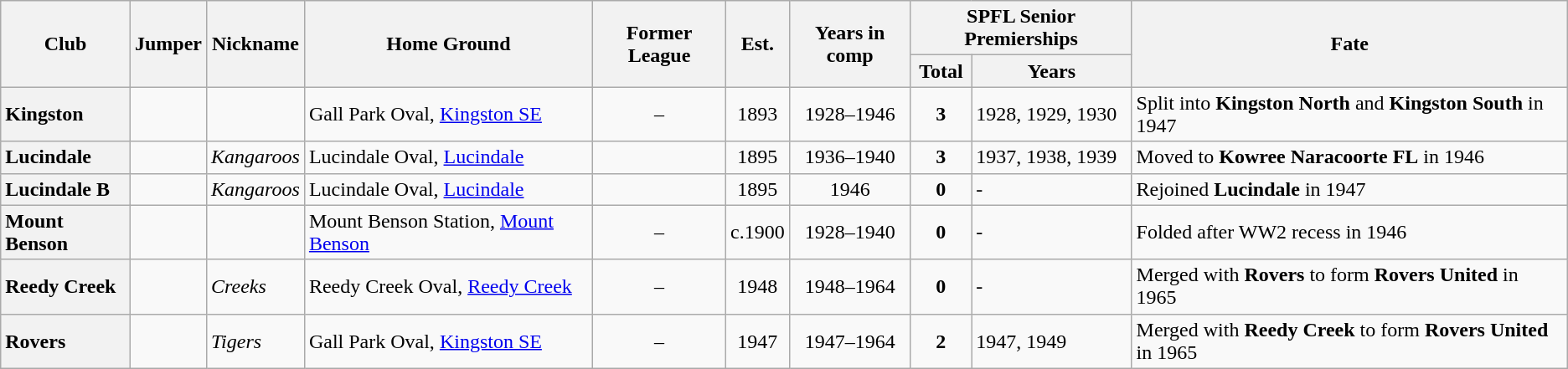<table class="wikitable sortable">
<tr>
<th rowspan="2">Club</th>
<th rowspan="2">Jumper</th>
<th rowspan="2">Nickname</th>
<th rowspan="2">Home Ground</th>
<th rowspan="2">Former League</th>
<th rowspan="2">Est.</th>
<th rowspan="2">Years in comp</th>
<th colspan="2">SPFL Senior Premierships</th>
<th rowspan="2">Fate</th>
</tr>
<tr>
<th>Total</th>
<th>Years</th>
</tr>
<tr>
<th style="text-align:left">Kingston</th>
<td align="center"></td>
<td></td>
<td>Gall Park Oval, <a href='#'>Kingston SE</a></td>
<td align="center">–</td>
<td align="center">1893</td>
<td align="center">1928–1946</td>
<td align="center"><strong>3</strong></td>
<td>1928, 1929, 1930</td>
<td>Split into <strong>Kingston North</strong> and <strong>Kingston South</strong> in 1947</td>
</tr>
<tr>
<th style="text-align:left">Lucindale</th>
<td></td>
<td><em>Kangaroos</em></td>
<td>Lucindale Oval, <a href='#'>Lucindale</a></td>
<td align="center"></td>
<td align="center">1895</td>
<td align="center">1936–1940</td>
<td align="center"><strong>3</strong></td>
<td>1937, 1938, 1939</td>
<td>Moved to <strong>Kowree Naracoorte FL</strong> in 1946</td>
</tr>
<tr>
<th style="text-align:left">Lucindale B</th>
<td></td>
<td><em>Kangaroos</em></td>
<td>Lucindale Oval, <a href='#'>Lucindale</a></td>
<td align="center"></td>
<td align="center">1895</td>
<td align="center">1946</td>
<td align="center"><strong>0</strong></td>
<td>-</td>
<td>Rejoined <strong>Lucindale</strong> in 1947</td>
</tr>
<tr>
<th style="text-align:left">Mount Benson</th>
<td align="center"></td>
<td></td>
<td>Mount Benson Station, <a href='#'>Mount Benson</a></td>
<td align="center">–</td>
<td align="center">c.1900</td>
<td align="center">1928–1940</td>
<td align="center"><strong>0</strong></td>
<td>-</td>
<td>Folded after WW2 recess in 1946</td>
</tr>
<tr>
<th style="text-align:left">Reedy Creek</th>
<td></td>
<td><em>Creeks</em></td>
<td>Reedy Creek Oval, <a href='#'>Reedy Creek</a></td>
<td align="center">–</td>
<td align="center">1948</td>
<td align="center">1948–1964</td>
<td align="center"><strong>0</strong></td>
<td>-</td>
<td>Merged with <strong>Rovers</strong> to form <strong>Rovers United</strong> in 1965</td>
</tr>
<tr>
<th style="text-align:left">Rovers </th>
<td></td>
<td><em>Tigers</em></td>
<td>Gall Park Oval, <a href='#'>Kingston SE</a></td>
<td align="center">–</td>
<td align="center">1947</td>
<td align="center">1947–1964</td>
<td align="center"><strong>2</strong></td>
<td>1947, 1949</td>
<td>Merged with <strong>Reedy Creek</strong> to form <strong>Rovers United</strong> in 1965</td>
</tr>
</table>
